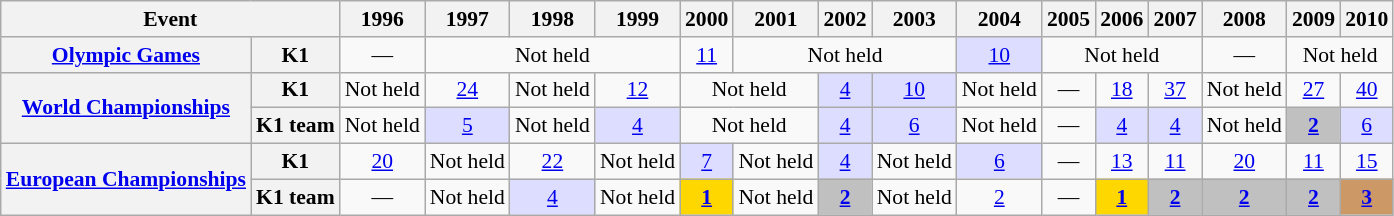<table class="wikitable plainrowheaders" style=font-size:90%>
<tr>
<th scope="col" colspan=2>Event</th>
<th scope="col">1996</th>
<th scope="col">1997</th>
<th scope="col">1998</th>
<th scope="col">1999</th>
<th scope="col">2000</th>
<th scope="col">2001</th>
<th scope="col">2002</th>
<th scope="col">2003</th>
<th scope="col">2004</th>
<th scope="col">2005</th>
<th scope="col">2006</th>
<th scope="col">2007</th>
<th scope="col">2008</th>
<th scope="col">2009</th>
<th scope="col">2010</th>
</tr>
<tr style="text-align:center;">
<th scope="row"><a href='#'>Olympic Games</a></th>
<th scope="row">K1</th>
<td>—</td>
<td colspan=3>Not held</td>
<td><a href='#'>11</a></td>
<td colspan=3>Not held</td>
<td style="background:#ddf;"><a href='#'>10</a></td>
<td colspan=3>Not held</td>
<td>—</td>
<td colspan=2>Not held</td>
</tr>
<tr style="text-align:center;">
<th scope="row" rowspan=2><a href='#'>World Championships</a></th>
<th scope="row">K1</th>
<td>Not held</td>
<td><a href='#'>24</a></td>
<td>Not held</td>
<td><a href='#'>12</a></td>
<td colspan=2>Not held</td>
<td style="background:#ddf;"><a href='#'>4</a></td>
<td style="background:#ddf;"><a href='#'>10</a></td>
<td>Not held</td>
<td>—</td>
<td><a href='#'>18</a></td>
<td><a href='#'>37</a></td>
<td>Not held</td>
<td><a href='#'>27</a></td>
<td><a href='#'>40</a></td>
</tr>
<tr style="text-align:center;">
<th scope="row">K1 team</th>
<td>Not held</td>
<td style="background:#ddf;"><a href='#'>5</a></td>
<td>Not held</td>
<td style="background:#ddf;"><a href='#'>4</a></td>
<td colspan=2>Not held</td>
<td style="background:#ddf;"><a href='#'>4</a></td>
<td style="background:#ddf;"><a href='#'>6</a></td>
<td>Not held</td>
<td>—</td>
<td style="background:#ddf;"><a href='#'>4</a></td>
<td style="background:#ddf;"><a href='#'>4</a></td>
<td>Not held</td>
<td style="background:silver;"><a href='#'><strong>2</strong></a></td>
<td style="background:#ddf;"><a href='#'>6</a></td>
</tr>
<tr style="text-align:center;">
<th scope="row" rowspan=2><a href='#'>European Championships</a></th>
<th scope="row">K1</th>
<td><a href='#'>20</a></td>
<td>Not held</td>
<td><a href='#'>22</a></td>
<td>Not held</td>
<td style="background:#ddf;"><a href='#'>7</a></td>
<td>Not held</td>
<td style="background:#ddf;"><a href='#'>4</a></td>
<td>Not held</td>
<td style="background:#ddf;"><a href='#'>6</a></td>
<td>—</td>
<td><a href='#'>13</a></td>
<td><a href='#'>11</a></td>
<td><a href='#'>20</a></td>
<td><a href='#'>11</a></td>
<td><a href='#'>15</a></td>
</tr>
<tr style="text-align:center;">
<th scope="row">K1 team</th>
<td>—</td>
<td>Not held</td>
<td style="background:#ddf;"><a href='#'>4</a></td>
<td>Not held</td>
<td style="background:gold;"><a href='#'><strong>1</strong></a></td>
<td>Not held</td>
<td style="background:silver;"><a href='#'><strong>2</strong></a></td>
<td>Not held</td>
<td><a href='#'>2</a></td>
<td>—</td>
<td style="background:gold;"><a href='#'><strong>1</strong></a></td>
<td style="background:silver;"><a href='#'><strong>2</strong></a></td>
<td style="background:silver;"><a href='#'><strong>2</strong></a></td>
<td style="background:silver;"><a href='#'><strong>2</strong></a></td>
<td style="background:#cc9966;"><a href='#'><strong>3</strong></a></td>
</tr>
</table>
